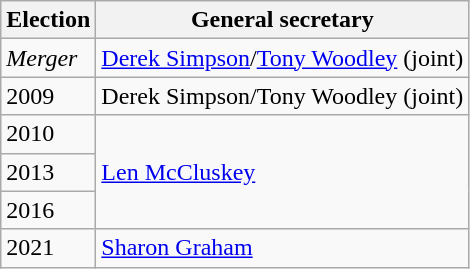<table class="wikitable">
<tr>
<th>Election</th>
<th>General secretary</th>
</tr>
<tr>
<td><em>Merger</em></td>
<td><a href='#'>Derek Simpson</a>/<a href='#'>Tony Woodley</a> (joint)</td>
</tr>
<tr>
<td>2009</td>
<td>Derek Simpson/Tony Woodley (joint)</td>
</tr>
<tr>
<td>2010</td>
<td rowspan="3"><a href='#'>Len McCluskey</a></td>
</tr>
<tr>
<td>2013</td>
</tr>
<tr>
<td>2016</td>
</tr>
<tr>
<td>2021</td>
<td><a href='#'>Sharon Graham</a></td>
</tr>
</table>
